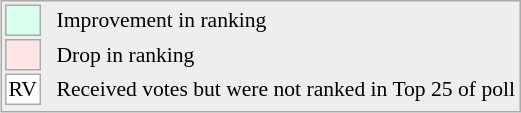<table align=right style="font-size:90%; border:1px solid #aaaaaa; white-space:nowrap; background:#eeeeee;">
<tr>
<td style="background:#d8ffeb; width:20px; border:1px solid #aaaaaa;"> </td>
<td rowspan=5> </td>
<td>Improvement in ranking</td>
</tr>
<tr>
<td style="background:#ffe6e6; width:20px; border:1px solid #aaaaaa;"> </td>
<td>Drop in ranking</td>
</tr>
<tr>
<td align=center style="width:20px; border:1px solid #aaaaaa; background:white;">RV</td>
<td>Received votes but were not ranked in Top 25 of poll</td>
</tr>
<tr>
</tr>
</table>
